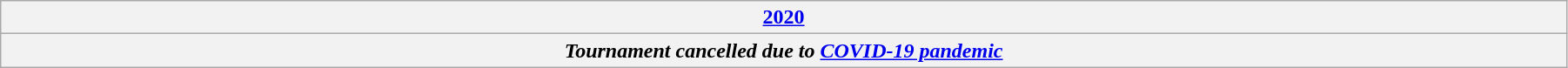<table class="wikitable" width=95%>
<tr>
<th colspan=3><a href='#'>2020</a></th>
</tr>
<tr>
<th colspan=3><em>Tournament cancelled due to <a href='#'>COVID-19 pandemic</a></em></th>
</tr>
</table>
